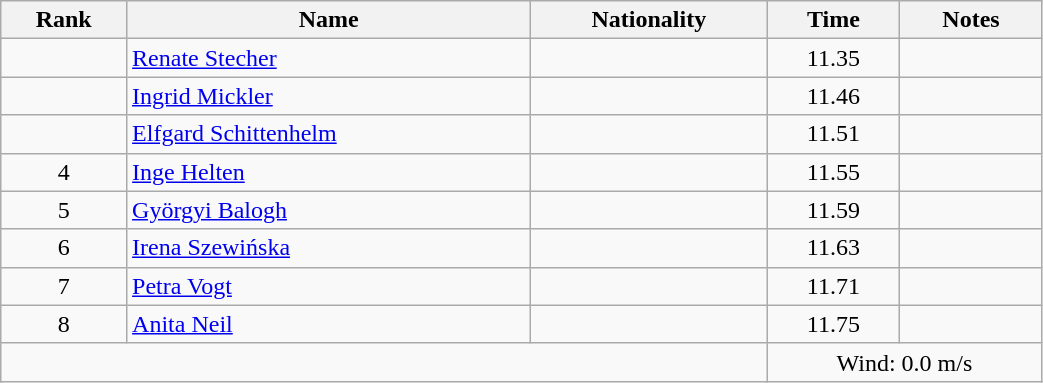<table class="wikitable sortable" style="text-align:center;width: 55%">
<tr>
<th>Rank</th>
<th>Name</th>
<th>Nationality</th>
<th>Time</th>
<th>Notes</th>
</tr>
<tr>
<td></td>
<td align=left><a href='#'>Renate Stecher</a></td>
<td align=left></td>
<td>11.35</td>
<td></td>
</tr>
<tr>
<td></td>
<td align=left><a href='#'>Ingrid Mickler</a></td>
<td align=left></td>
<td>11.46</td>
<td></td>
</tr>
<tr>
<td></td>
<td align=left><a href='#'>Elfgard Schittenhelm</a></td>
<td align=left></td>
<td>11.51</td>
<td></td>
</tr>
<tr>
<td>4</td>
<td align=left><a href='#'>Inge Helten</a></td>
<td align=left></td>
<td>11.55</td>
<td></td>
</tr>
<tr>
<td>5</td>
<td align=left><a href='#'>Györgyi Balogh</a></td>
<td align=left></td>
<td>11.59</td>
<td></td>
</tr>
<tr>
<td>6</td>
<td align=left><a href='#'>Irena Szewińska</a></td>
<td align=left></td>
<td>11.63</td>
<td></td>
</tr>
<tr>
<td>7</td>
<td align=left><a href='#'>Petra Vogt</a></td>
<td align=left></td>
<td>11.71</td>
<td></td>
</tr>
<tr>
<td>8</td>
<td align=left><a href='#'>Anita Neil</a></td>
<td align=left></td>
<td>11.75</td>
<td></td>
</tr>
<tr>
<td colspan="3"></td>
<td colspan="2">Wind: 0.0 m/s</td>
</tr>
</table>
